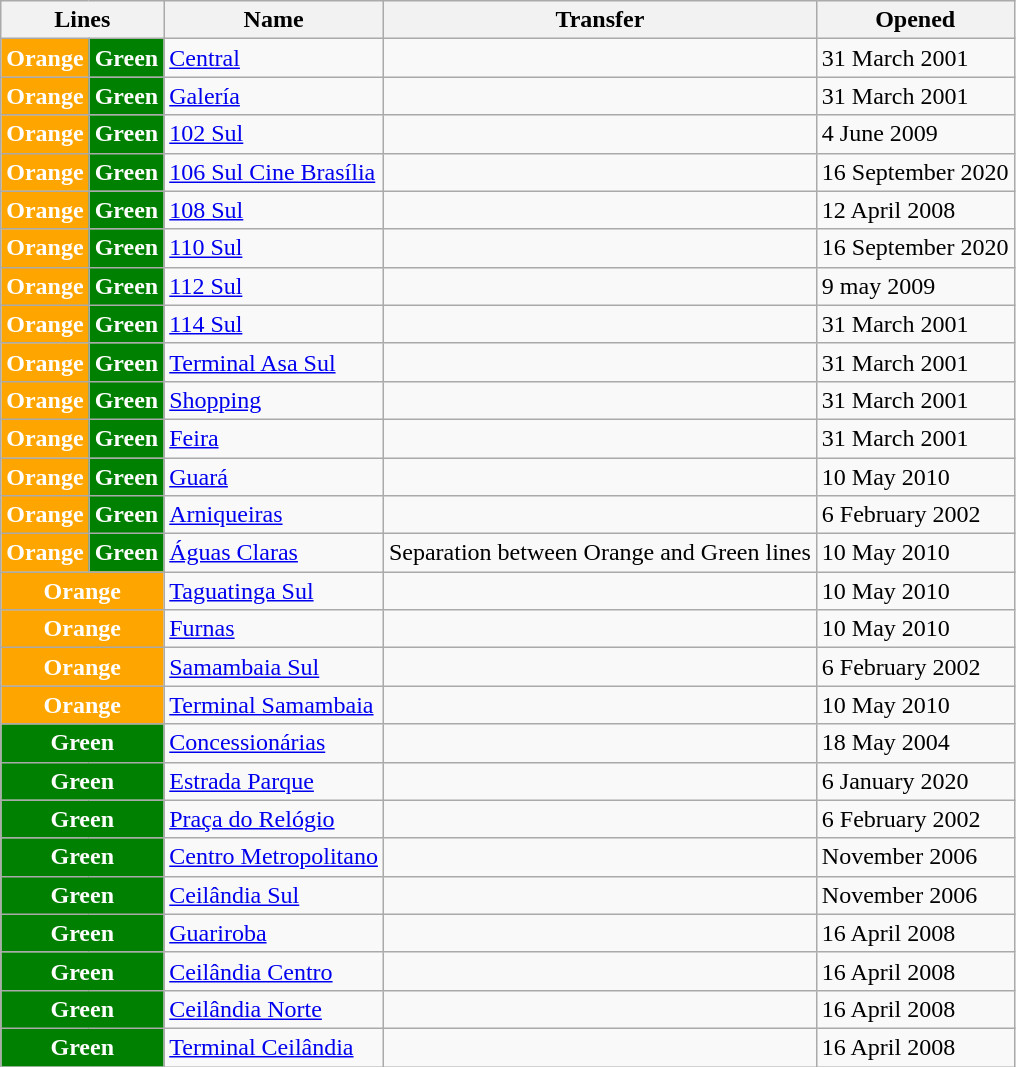<table class="wikitable sortable" style="white-space:nowrap">
<tr>
<th colspan="2"><abbr>Lines</abbr></th>
<th>Name</th>
<th class="unsortable"><abbr>Transfer</abbr></th>
<th><abbr>Opened</abbr></th>
</tr>
<tr>
<th style="background: orange; color: white;">Orange</th>
<th style="background: green; color: white;">Green</th>
<td><a href='#'>Central</a></td>
<td></td>
<td>31 March 2001</td>
</tr>
<tr>
<th style="background: orange; color: white;">Orange</th>
<th style="background: green; color: white;">Green</th>
<td><a href='#'>Galería</a></td>
<td></td>
<td>31 March 2001</td>
</tr>
<tr>
<th style="background: orange; color: white;">Orange</th>
<th style="background: green; color: white;">Green</th>
<td><a href='#'>102 Sul</a></td>
<td></td>
<td>4 June 2009</td>
</tr>
<tr>
<th style="background: orange; color: white;">Orange</th>
<th style="background: green; color: white;">Green</th>
<td><a href='#'>106 Sul Cine Brasília</a></td>
<td></td>
<td>16 September 2020</td>
</tr>
<tr>
<th style="background: orange; color: white;">Orange</th>
<th style="background: green; color: white;">Green</th>
<td><a href='#'>108 Sul</a></td>
<td></td>
<td>12 April 2008</td>
</tr>
<tr>
<th style="background: orange; color: white;">Orange</th>
<th style="background: green; color: white;">Green</th>
<td><a href='#'>110 Sul</a></td>
<td></td>
<td>16 September 2020</td>
</tr>
<tr>
<th style="background: orange; color: white;">Orange</th>
<th style="background: green; color: white;">Green</th>
<td><a href='#'>112 Sul</a></td>
<td></td>
<td>9 may 2009</td>
</tr>
<tr>
<th style="background: orange; color: white;">Orange</th>
<th style="background: green; color: white;">Green</th>
<td><a href='#'>114 Sul</a></td>
<td></td>
<td>31 March 2001</td>
</tr>
<tr>
<th style="background: orange; color: white;">Orange</th>
<th style="background: green; color: white;">Green</th>
<td><a href='#'>Terminal Asa Sul</a></td>
<td></td>
<td>31 March 2001</td>
</tr>
<tr>
<th style="background: orange; color: white;">Orange</th>
<th style="background: green; color: white;">Green</th>
<td><a href='#'>Shopping</a></td>
<td></td>
<td>31 March 2001</td>
</tr>
<tr>
<th style="background: orange; color: white;">Orange</th>
<th style="background: green; color: white;">Green</th>
<td><a href='#'>Feira</a></td>
<td></td>
<td>31 March 2001</td>
</tr>
<tr>
<th style="background: orange; color: white;">Orange</th>
<th style="background: green; color: white;">Green</th>
<td><a href='#'>Guará</a></td>
<td></td>
<td>10 May 2010</td>
</tr>
<tr>
<th style="background: orange; color: white;">Orange</th>
<th style="background: green; color: white;">Green</th>
<td><a href='#'>Arniqueiras</a></td>
<td></td>
<td>6 February 2002</td>
</tr>
<tr>
<th style="background: orange; color: white;">Orange</th>
<th style="background: green; color: white;">Green</th>
<td><a href='#'>Águas Claras</a></td>
<td>Separation between Orange and Green lines</td>
<td>10 May 2010</td>
</tr>
<tr>
<th colspan="2" style="background: orange; color: white;">Orange</th>
<td><a href='#'>Taguatinga Sul</a></td>
<td></td>
<td>10 May 2010</td>
</tr>
<tr>
<th colspan="2" style="background: orange; color: white;">Orange</th>
<td><a href='#'>Furnas</a></td>
<td></td>
<td>10 May 2010</td>
</tr>
<tr>
<th colspan="2" style="background: orange; color: white;">Orange</th>
<td><a href='#'>Samambaia Sul</a></td>
<td></td>
<td>6 February 2002</td>
</tr>
<tr>
<th colspan="2" style="background: orange; color: white;">Orange</th>
<td><a href='#'>Terminal Samambaia</a></td>
<td></td>
<td>10 May 2010</td>
</tr>
<tr>
<th colspan="2" style="background: green; color: white;">Green</th>
<td><a href='#'>Concessionárias</a></td>
<td></td>
<td>18 May 2004</td>
</tr>
<tr>
<th colspan="2" style="background: green; color: white;">Green</th>
<td><a href='#'>Estrada Parque</a></td>
<td></td>
<td>6 January 2020</td>
</tr>
<tr>
<th colspan="2" style="background: green; color: white;">Green</th>
<td><a href='#'>Praça do Relógio</a></td>
<td></td>
<td>6 February 2002</td>
</tr>
<tr>
<th colspan="2" style="background: green; color: white;">Green</th>
<td><a href='#'>Centro Metropolitano</a></td>
<td></td>
<td>November 2006</td>
</tr>
<tr>
<th colspan="2" style="background: green; color: white;">Green</th>
<td><a href='#'>Ceilândia Sul</a></td>
<td></td>
<td>November 2006</td>
</tr>
<tr>
<th colspan="2" style="background: green; color: white;">Green</th>
<td><a href='#'>Guariroba</a></td>
<td></td>
<td>16 April 2008</td>
</tr>
<tr>
<th colspan="2" style="background: green; color: white;">Green</th>
<td><a href='#'>Ceilândia Centro</a></td>
<td></td>
<td>16 April 2008</td>
</tr>
<tr>
<th colspan="2" style="background: green; color: white;">Green</th>
<td><a href='#'>Ceilândia Norte</a></td>
<td></td>
<td>16 April 2008</td>
</tr>
<tr>
<th colspan="2" style="background: green; color: white;">Green</th>
<td><a href='#'>Terminal Ceilândia</a></td>
<td></td>
<td>16 April 2008</td>
</tr>
</table>
